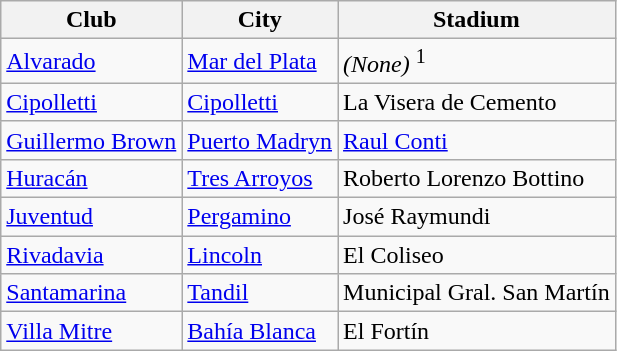<table class="wikitable sortable">
<tr>
<th>Club</th>
<th>City</th>
<th>Stadium</th>
</tr>
<tr>
<td> <a href='#'>Alvarado</a></td>
<td><a href='#'>Mar del Plata</a></td>
<td><em>(None)</em> <sup>1</sup></td>
</tr>
<tr>
<td> <a href='#'>Cipolletti</a></td>
<td><a href='#'>Cipolletti</a></td>
<td>La Visera de Cemento</td>
</tr>
<tr>
<td>  <a href='#'>Guillermo Brown</a></td>
<td><a href='#'>Puerto Madryn</a></td>
<td><a href='#'>Raul Conti</a></td>
</tr>
<tr>
<td> <a href='#'>Huracán</a></td>
<td><a href='#'>Tres Arroyos</a></td>
<td>Roberto Lorenzo Bottino</td>
</tr>
<tr>
<td> <a href='#'>Juventud</a></td>
<td><a href='#'>Pergamino</a></td>
<td>José Raymundi</td>
</tr>
<tr>
<td> <a href='#'>Rivadavia</a></td>
<td><a href='#'>Lincoln</a></td>
<td>El Coliseo</td>
</tr>
<tr>
<td> <a href='#'>Santamarina</a></td>
<td><a href='#'>Tandil</a></td>
<td>Municipal Gral. San Martín</td>
</tr>
<tr>
<td> <a href='#'>Villa Mitre</a></td>
<td><a href='#'>Bahía Blanca</a></td>
<td>El Fortín</td>
</tr>
</table>
